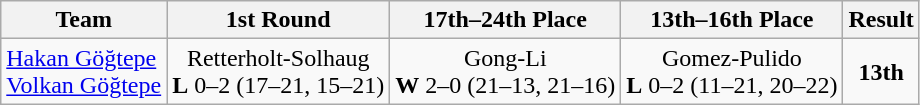<table class=wikitable>
<tr>
<th>Team</th>
<th>1st Round</th>
<th>17th–24th Place</th>
<th>13th–16th Place</th>
<th>Result</th>
</tr>
<tr align=center>
<td align=left><a href='#'>Hakan Göğtepe</a><br> <a href='#'>Volkan Göğtepe</a></td>
<td> Retterholt-Solhaug<br><strong>L</strong> 0–2 (17–21, 15–21)</td>
<td> Gong-Li<br><strong>W</strong> 2–0 (21–13, 21–16)</td>
<td> Gomez-Pulido<br><strong>L</strong> 0–2 (11–21, 20–22)</td>
<td align=center><strong>13th</strong></td>
</tr>
</table>
